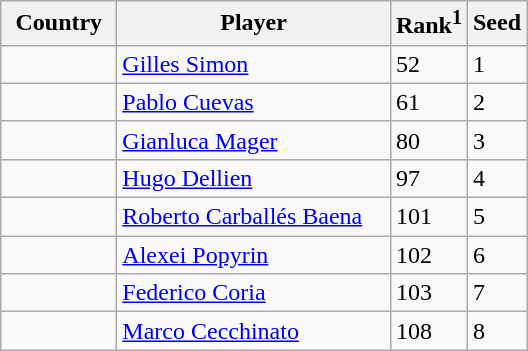<table class="sortable wikitable">
<tr>
<th width="70">Country</th>
<th width="175">Player</th>
<th>Rank<sup>1</sup></th>
<th>Seed</th>
</tr>
<tr>
<td></td>
<td><a href='#'>Gilles Simon</a></td>
<td>52</td>
<td>1</td>
</tr>
<tr>
<td></td>
<td><a href='#'>Pablo Cuevas</a></td>
<td>61</td>
<td>2</td>
</tr>
<tr>
<td></td>
<td><a href='#'>Gianluca Mager</a></td>
<td>80</td>
<td>3</td>
</tr>
<tr>
<td></td>
<td><a href='#'>Hugo Dellien</a></td>
<td>97</td>
<td>4</td>
</tr>
<tr>
<td></td>
<td><a href='#'>Roberto Carballés Baena</a></td>
<td>101</td>
<td>5</td>
</tr>
<tr>
<td></td>
<td><a href='#'>Alexei Popyrin</a></td>
<td>102</td>
<td>6</td>
</tr>
<tr>
<td></td>
<td><a href='#'>Federico Coria</a></td>
<td>103</td>
<td>7</td>
</tr>
<tr>
<td></td>
<td><a href='#'>Marco Cecchinato</a></td>
<td>108</td>
<td>8</td>
</tr>
</table>
